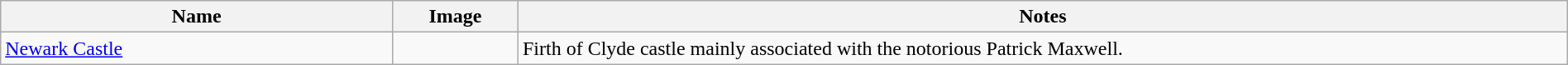<table class="wikitable" width="100%">
<tr>
<th width="25%">Name<br></th>
<th width="94px">Image</th>
<th>Notes</th>
</tr>
<tr>
<td><a href='#'>Newark Castle</a></td>
<td></td>
<td>Firth of Clyde castle mainly associated with the notorious Patrick Maxwell.</td>
</tr>
</table>
